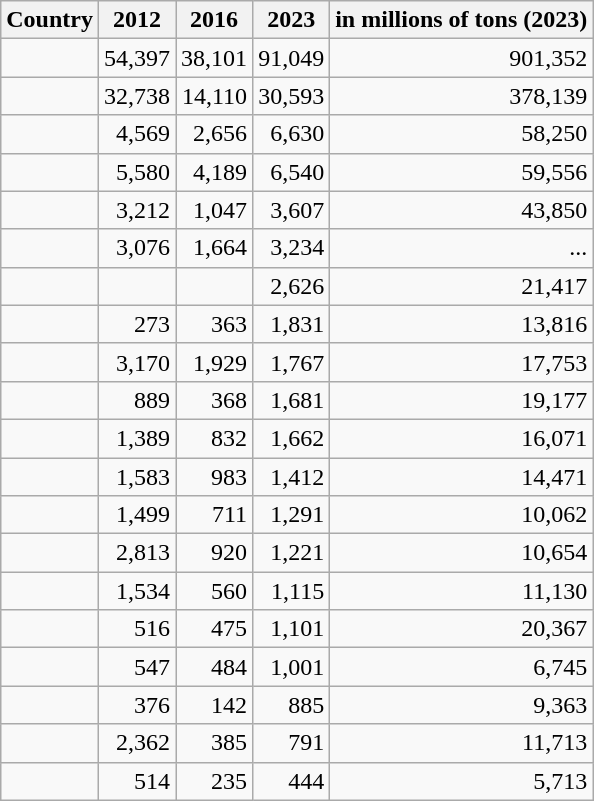<table class="wikitable sortable static-row-numbers" style="text-align:right;">
<tr class="static-row-header" style="text-align:center;vertical-align:bottom;">
<th>Country</th>
<th>2012</th>
<th>2016</th>
<th>2023</th>
<th>in millions of tons (2023)</th>
</tr>
<tr>
<td></td>
<td>54,397</td>
<td>38,101</td>
<td>91,049</td>
<td>901,352</td>
</tr>
<tr>
<td></td>
<td>32,738</td>
<td>14,110</td>
<td>30,593</td>
<td>378,139</td>
</tr>
<tr>
<td></td>
<td>4,569</td>
<td>2,656</td>
<td>6,630</td>
<td>58,250</td>
</tr>
<tr>
<td></td>
<td>5,580</td>
<td>4,189</td>
<td>6,540</td>
<td>59,556</td>
</tr>
<tr>
<td></td>
<td>3,212</td>
<td>1,047</td>
<td>3,607</td>
<td>43,850</td>
</tr>
<tr>
<td></td>
<td>3,076</td>
<td>1,664</td>
<td>3,234</td>
<td>...</td>
</tr>
<tr>
<td></td>
<td></td>
<td></td>
<td>2,626</td>
<td>21,417</td>
</tr>
<tr>
<td></td>
<td>273</td>
<td>363</td>
<td>1,831</td>
<td>13,816</td>
</tr>
<tr>
<td></td>
<td>3,170</td>
<td>1,929</td>
<td>1,767</td>
<td>17,753</td>
</tr>
<tr>
<td></td>
<td>889</td>
<td>368</td>
<td>1,681</td>
<td>19,177</td>
</tr>
<tr>
<td></td>
<td>1,389</td>
<td>832</td>
<td>1,662</td>
<td>16,071</td>
</tr>
<tr>
<td></td>
<td>1,583</td>
<td>983</td>
<td>1,412</td>
<td>14,471</td>
</tr>
<tr>
<td></td>
<td>1,499</td>
<td>711</td>
<td>1,291</td>
<td>10,062</td>
</tr>
<tr>
<td></td>
<td>2,813</td>
<td>920</td>
<td>1,221</td>
<td>10,654</td>
</tr>
<tr>
<td></td>
<td>1,534</td>
<td>560</td>
<td>1,115</td>
<td>11,130</td>
</tr>
<tr>
<td></td>
<td>516</td>
<td>475</td>
<td>1,101</td>
<td>20,367</td>
</tr>
<tr>
<td></td>
<td>547</td>
<td>484</td>
<td>1,001</td>
<td>6,745</td>
</tr>
<tr>
<td></td>
<td>376</td>
<td>142</td>
<td>885</td>
<td>9,363</td>
</tr>
<tr>
<td></td>
<td>2,362</td>
<td>385</td>
<td>791</td>
<td>11,713</td>
</tr>
<tr>
<td></td>
<td>514</td>
<td>235</td>
<td>444</td>
<td>5,713</td>
</tr>
</table>
